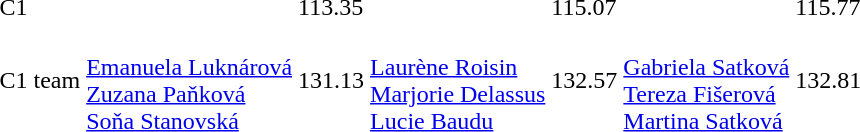<table>
<tr>
<td>C1</td>
<td></td>
<td>113.35</td>
<td></td>
<td>115.07</td>
<td></td>
<td>115.77</td>
</tr>
<tr>
<td>C1 team</td>
<td><br><a href='#'>Emanuela Luknárová</a><br><a href='#'>Zuzana Paňková</a><br><a href='#'>Soňa Stanovská</a></td>
<td>131.13</td>
<td><br><a href='#'>Laurène Roisin</a><br><a href='#'>Marjorie Delassus</a><br><a href='#'>Lucie Baudu</a></td>
<td>132.57</td>
<td><br><a href='#'>Gabriela Satková</a><br><a href='#'>Tereza Fišerová</a><br><a href='#'>Martina Satková</a></td>
<td>132.81</td>
</tr>
</table>
